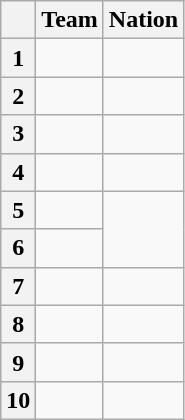<table class="wikitable unsortable" style="text-align:left">
<tr>
<th scope="col"></th>
<th scope="col">Team</th>
<th scope="col">Nation</th>
</tr>
<tr>
<th scope="row">1</th>
<td></td>
<td></td>
</tr>
<tr>
<th scope="row">2</th>
<td></td>
<td></td>
</tr>
<tr>
<th scope="row">3</th>
<td></td>
<td></td>
</tr>
<tr>
<th scope="row">4</th>
<td></td>
<td></td>
</tr>
<tr>
<th scope="row">5</th>
<td></td>
<td rowspan="2"></td>
</tr>
<tr>
<th scope="row">6</th>
<td></td>
</tr>
<tr>
<th scope="row">7</th>
<td></td>
<td></td>
</tr>
<tr>
<th scope="row">8</th>
<td></td>
<td></td>
</tr>
<tr>
<th scope="row">9</th>
<td></td>
<td></td>
</tr>
<tr>
<th scope="row">10</th>
<td></td>
<td></td>
</tr>
</table>
